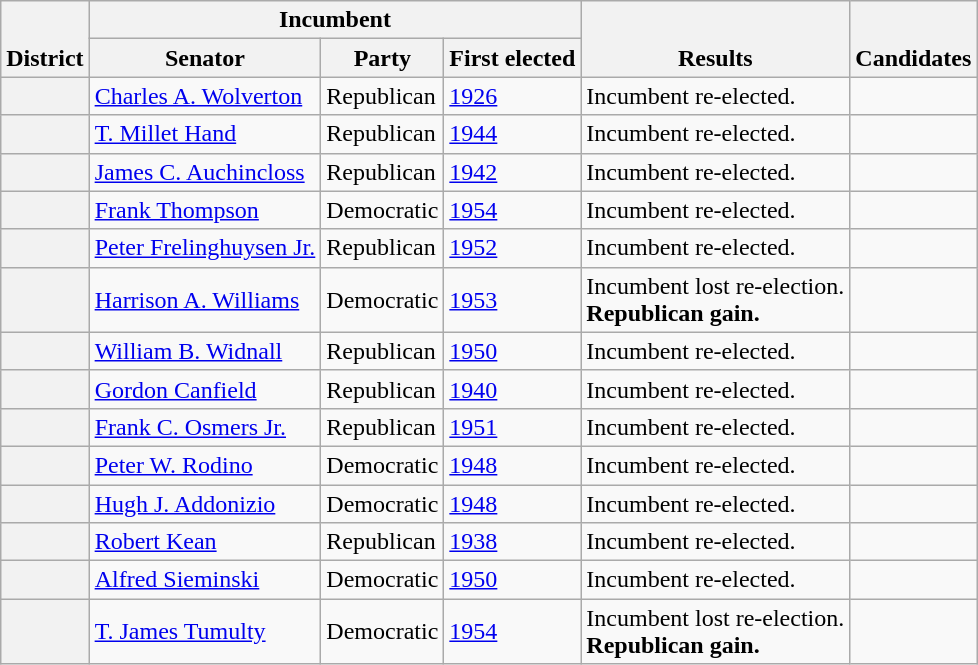<table class=wikitable>
<tr valign=bottom>
<th rowspan=2>District</th>
<th colspan=3>Incumbent</th>
<th rowspan=2>Results</th>
<th rowspan=2>Candidates</th>
</tr>
<tr>
<th>Senator</th>
<th>Party</th>
<th>First elected</th>
</tr>
<tr>
<th></th>
<td><a href='#'>Charles A. Wolverton</a></td>
<td>Republican</td>
<td><a href='#'>1926</a></td>
<td>Incumbent re-elected.</td>
<td nowrap></td>
</tr>
<tr>
<th></th>
<td><a href='#'>T. Millet Hand</a></td>
<td>Republican</td>
<td><a href='#'>1944</a></td>
<td>Incumbent re-elected.</td>
<td nowrap></td>
</tr>
<tr>
<th></th>
<td><a href='#'>James C. Auchincloss</a></td>
<td>Republican</td>
<td><a href='#'>1942</a></td>
<td>Incumbent re-elected.</td>
<td nowrap></td>
</tr>
<tr>
<th></th>
<td><a href='#'>Frank Thompson</a></td>
<td>Democratic</td>
<td><a href='#'>1954</a></td>
<td>Incumbent re-elected.</td>
<td nowrap></td>
</tr>
<tr>
<th></th>
<td><a href='#'>Peter Frelinghuysen Jr.</a></td>
<td>Republican</td>
<td><a href='#'>1952</a></td>
<td>Incumbent re-elected.</td>
<td nowrap></td>
</tr>
<tr>
<th></th>
<td><a href='#'>Harrison A. Williams</a></td>
<td>Democratic</td>
<td><a href='#'>1953 </a></td>
<td>Incumbent lost re-election.<br><strong>Republican gain.</strong></td>
<td nowrap></td>
</tr>
<tr>
<th></th>
<td><a href='#'>William B. Widnall</a></td>
<td>Republican</td>
<td><a href='#'>1950</a></td>
<td>Incumbent re-elected.</td>
<td nowrap></td>
</tr>
<tr>
<th></th>
<td><a href='#'>Gordon Canfield</a></td>
<td>Republican</td>
<td><a href='#'>1940</a></td>
<td>Incumbent re-elected.</td>
<td nowrap></td>
</tr>
<tr>
<th></th>
<td><a href='#'>Frank C. Osmers Jr.</a></td>
<td>Republican</td>
<td><a href='#'>1951 </a></td>
<td>Incumbent re-elected.</td>
<td nowrap></td>
</tr>
<tr>
<th></th>
<td><a href='#'>Peter W. Rodino</a></td>
<td>Democratic</td>
<td><a href='#'>1948</a></td>
<td>Incumbent re-elected.</td>
<td nowrap></td>
</tr>
<tr>
<th></th>
<td><a href='#'>Hugh J. Addonizio</a></td>
<td>Democratic</td>
<td><a href='#'>1948</a></td>
<td>Incumbent re-elected.</td>
<td nowrap></td>
</tr>
<tr>
<th></th>
<td><a href='#'>Robert Kean</a></td>
<td>Republican</td>
<td><a href='#'>1938</a></td>
<td>Incumbent re-elected.</td>
<td nowrap></td>
</tr>
<tr>
<th></th>
<td><a href='#'>Alfred Sieminski</a></td>
<td>Democratic</td>
<td><a href='#'>1950</a></td>
<td>Incumbent re-elected.</td>
<td nowrap></td>
</tr>
<tr>
<th></th>
<td><a href='#'>T. James Tumulty</a></td>
<td>Democratic</td>
<td><a href='#'>1954</a></td>
<td>Incumbent lost re-election.<br><strong>Republican gain.</strong></td>
<td nowrap></td>
</tr>
</table>
